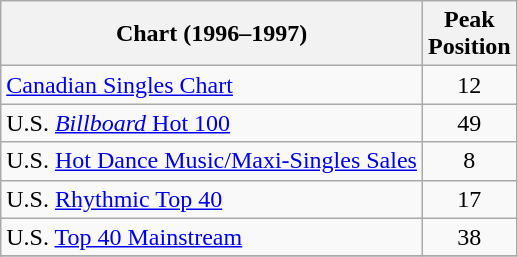<table class="wikitable">
<tr>
<th>Chart (1996–1997)</th>
<th>Peak<br>Position</th>
</tr>
<tr>
<td><a href='#'>Canadian Singles Chart</a></td>
<td align="center">12</td>
</tr>
<tr>
<td>U.S. <a href='#'><em>Billboard</em> Hot 100</a></td>
<td align="center">49</td>
</tr>
<tr>
<td>U.S. <a href='#'>Hot Dance Music/Maxi-Singles Sales</a></td>
<td align="center">8</td>
</tr>
<tr>
<td>U.S. <a href='#'>Rhythmic Top 40</a></td>
<td align="center">17</td>
</tr>
<tr>
<td>U.S. <a href='#'>Top 40 Mainstream</a></td>
<td align="center">38</td>
</tr>
<tr>
</tr>
</table>
